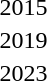<table>
<tr>
<td>2015<br></td>
<td></td>
<td></td>
<td></td>
</tr>
<tr>
<td>2019<br></td>
<td></td>
<td></td>
<td></td>
</tr>
<tr>
<td>2023<br></td>
<td></td>
<td></td>
<td></td>
</tr>
</table>
